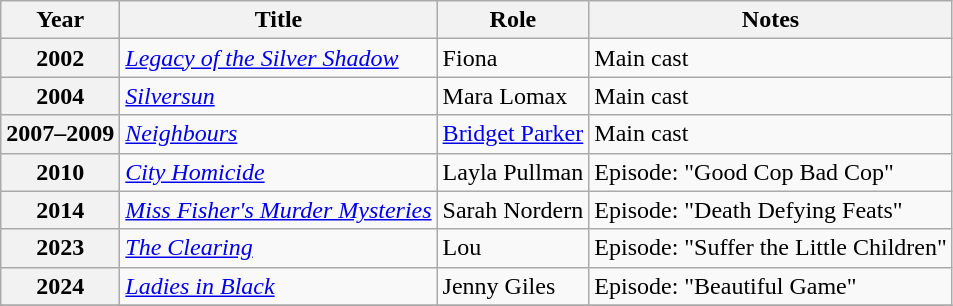<table class="wikitable plainrowheaders sortable">
<tr>
<th scope="col">Year</th>
<th scope="col">Title</th>
<th scope="col">Role</th>
<th scope="col" class="unsortable">Notes</th>
</tr>
<tr>
<th scope="row">2002</th>
<td><em><a href='#'>Legacy of the Silver Shadow</a></em></td>
<td>Fiona</td>
<td>Main cast</td>
</tr>
<tr>
<th scope="row">2004</th>
<td><em><a href='#'>Silversun</a></em></td>
<td>Mara Lomax</td>
<td>Main cast</td>
</tr>
<tr>
<th scope="row">2007–2009</th>
<td><em><a href='#'>Neighbours</a></em></td>
<td><a href='#'>Bridget Parker</a></td>
<td>Main cast</td>
</tr>
<tr>
<th scope="row">2010</th>
<td><em><a href='#'>City Homicide</a></em></td>
<td>Layla Pullman</td>
<td>Episode: "Good Cop Bad Cop"</td>
</tr>
<tr>
<th scope="row">2014</th>
<td><em><a href='#'>Miss Fisher's Murder Mysteries</a></em></td>
<td>Sarah Nordern</td>
<td>Episode: "Death Defying Feats"</td>
</tr>
<tr>
<th scope="row">2023</th>
<td><em><a href='#'>The Clearing</a></em></td>
<td>Lou</td>
<td>Episode: "Suffer the Little Children"</td>
</tr>
<tr>
<th scope="row">2024</th>
<td><em><a href='#'>Ladies in Black</a></em></td>
<td>Jenny Giles</td>
<td>Episode: "Beautiful Game"</td>
</tr>
<tr>
</tr>
</table>
